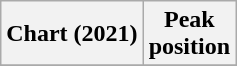<table class="wikitable sortable plainrowheaders" style="text-align:center">
<tr>
<th scope="col">Chart (2021)</th>
<th scope="col">Peak<br>position</th>
</tr>
<tr>
</tr>
</table>
